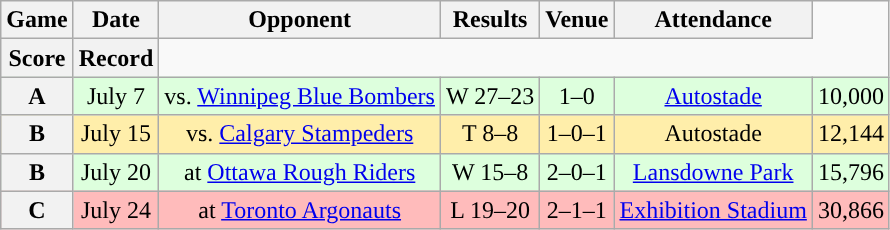<table class="wikitable" style="text-align:center">
<tr>
<th>Game</th>
<th>Date</th>
<th>Opponent</th>
<th>Results</th>
<th>Venue</th>
<th>Attendance</th>
</tr>
<tr>
<th>Score</th>
<th>Record</th>
</tr>
<tr style="background:#ddffdd">
<th>A</th>
<td>July 7</td>
<td>vs. <a href='#'>Winnipeg Blue Bombers</a></td>
<td>W 27–23</td>
<td>1–0</td>
<td><a href='#'>Autostade</a></td>
<td>10,000</td>
</tr>
<tr style="background:#ffeeaa">
<th>B</th>
<td>July 15</td>
<td>vs. <a href='#'>Calgary Stampeders</a></td>
<td>T 8–8</td>
<td>1–0–1</td>
<td>Autostade</td>
<td>12,144</td>
</tr>
<tr style="background:#ddffdd">
<th>B</th>
<td>July 20</td>
<td>at <a href='#'>Ottawa Rough Riders</a></td>
<td>W 15–8</td>
<td>2–0–1</td>
<td><a href='#'>Lansdowne Park</a></td>
<td>15,796</td>
</tr>
<tr style="background:#ffbbbb">
<th>C</th>
<td>July 24</td>
<td>at <a href='#'>Toronto Argonauts</a></td>
<td>L 19–20</td>
<td>2–1–1</td>
<td><a href='#'>Exhibition Stadium</a></td>
<td>30,866</td>
</tr>
</table>
